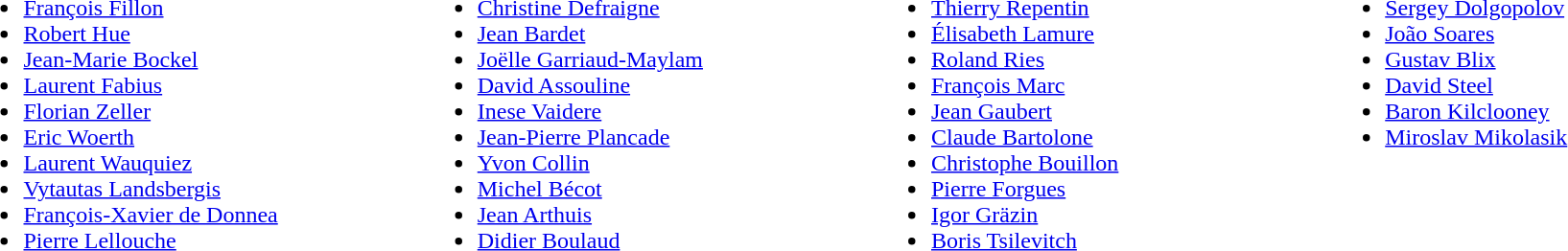<table>
<tr>
<td valign="top" style="padding-right: 0%" width=16.7%><br><ul><li><a href='#'>François Fillon</a></li><li><a href='#'>Robert Hue</a></li><li><a href='#'>Jean-Marie Bockel</a></li><li><a href='#'>Laurent Fabius</a></li><li><a href='#'>Florian Zeller</a></li><li><a href='#'>Eric Woerth</a></li><li><a href='#'>Laurent Wauquiez</a></li><li><a href='#'>Vytautas Landsbergis</a></li><li><a href='#'>François-Xavier de Donnea</a></li><li><a href='#'>Pierre Lellouche</a></li></ul></td>
<td valign="top" style="padding-right: 0%" width=16.7%><br><ul><li><a href='#'>Christine Defraigne</a></li><li><a href='#'>Jean Bardet</a></li><li><a href='#'>Joëlle Garriaud-Maylam</a></li><li><a href='#'>David Assouline</a></li><li><a href='#'>Inese Vaidere</a></li><li><a href='#'>Jean-Pierre Plancade</a></li><li><a href='#'>Yvon Collin</a></li><li><a href='#'>Michel Bécot</a></li><li><a href='#'>Jean Arthuis</a></li><li><a href='#'>Didier Boulaud</a></li></ul></td>
<td valign="top" style="padding-right: 0%" width=16.7%><br><ul><li><a href='#'>Thierry Repentin</a></li><li><a href='#'>Élisabeth Lamure</a></li><li><a href='#'>Roland Ries</a></li><li><a href='#'>François Marc</a></li><li><a href='#'>Jean Gaubert</a></li><li><a href='#'>Claude Bartolone</a></li><li><a href='#'>Christophe Bouillon</a></li><li><a href='#'>Pierre Forgues</a></li><li><a href='#'>Igor Gräzin</a></li><li><a href='#'>Boris Tsilevitch</a></li></ul></td>
<td valign="top" style="padding-right: 0%" width=16.7%><br><ul><li><a href='#'>Sergey Dolgopolov</a></li><li><a href='#'>João Soares</a></li><li><a href='#'>Gustav Blix</a></li><li><a href='#'>David Steel</a></li><li><a href='#'>Baron Kilclooney</a></li><li><a href='#'>Miroslav Mikolasik</a></li></ul></td>
</tr>
</table>
